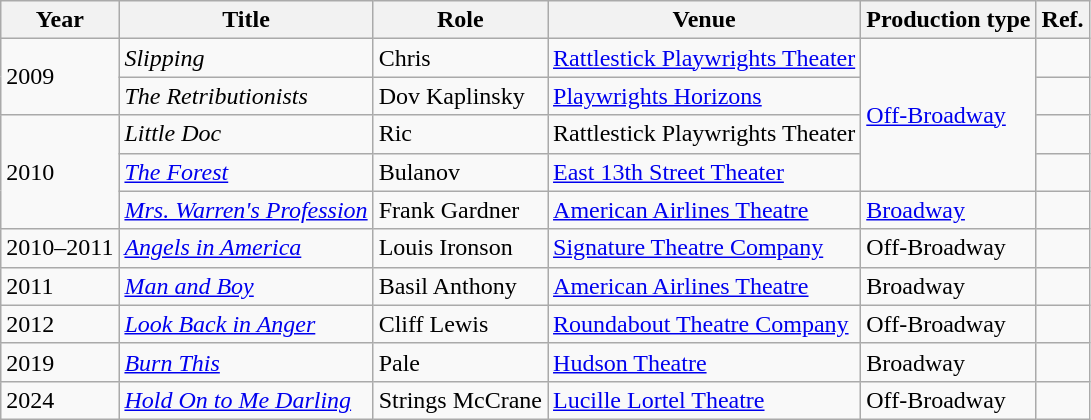<table class="wikitable sortable">
<tr>
<th>Year</th>
<th>Title</th>
<th>Role</th>
<th>Venue</th>
<th>Production type</th>
<th>Ref.</th>
</tr>
<tr>
<td rowspan="2">2009</td>
<td><em>Slipping</em></td>
<td>Chris</td>
<td><a href='#'>Rattlestick Playwrights Theater</a></td>
<td rowspan="4"><a href='#'>Off-Broadway</a></td>
<td></td>
</tr>
<tr>
<td><em>The Retributionists</em></td>
<td>Dov Kaplinsky</td>
<td><a href='#'>Playwrights Horizons</a></td>
<td></td>
</tr>
<tr>
<td rowspan="3">2010</td>
<td><em>Little Doc</em></td>
<td>Ric</td>
<td>Rattlestick Playwrights Theater</td>
<td></td>
</tr>
<tr>
<td><em><a href='#'>The Forest</a></em></td>
<td>Bulanov</td>
<td><a href='#'>East 13th Street Theater</a></td>
<td></td>
</tr>
<tr>
<td><em><a href='#'>Mrs. Warren's Profession</a></em></td>
<td>Frank Gardner</td>
<td><a href='#'>American Airlines Theatre</a></td>
<td><a href='#'>Broadway</a></td>
<td></td>
</tr>
<tr>
<td>2010–2011</td>
<td><em><a href='#'>Angels in America</a></em></td>
<td>Louis Ironson</td>
<td><a href='#'>Signature Theatre Company</a></td>
<td>Off-Broadway</td>
<td></td>
</tr>
<tr>
<td>2011</td>
<td><em><a href='#'>Man and Boy</a></em></td>
<td>Basil Anthony</td>
<td><a href='#'>American Airlines Theatre</a></td>
<td>Broadway</td>
<td></td>
</tr>
<tr>
<td>2012</td>
<td><em><a href='#'>Look Back in Anger</a></em></td>
<td>Cliff Lewis</td>
<td><a href='#'>Roundabout Theatre Company</a></td>
<td>Off-Broadway</td>
<td></td>
</tr>
<tr>
<td>2019</td>
<td><em><a href='#'>Burn This</a></em></td>
<td>Pale</td>
<td><a href='#'>Hudson Theatre</a></td>
<td>Broadway</td>
<td></td>
</tr>
<tr>
<td>2024</td>
<td><em><a href='#'>Hold On to Me Darling</a></em></td>
<td>Strings McCrane</td>
<td><a href='#'>Lucille Lortel Theatre</a></td>
<td>Off-Broadway</td>
<td></td>
</tr>
</table>
